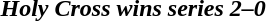<table class="noborder" style="text-align: center; border: none; width: 100%">
<tr>
<th width="97%"><em>Holy Cross wins series 2–0</em></th>
<th width="3%"></th>
</tr>
</table>
